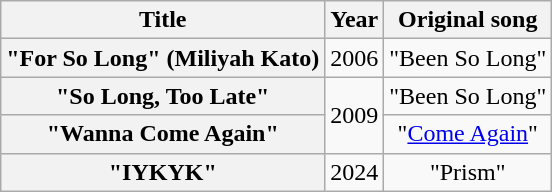<table class="wikitable plainrowheaders" style="text-align:center;">
<tr>
<th scope="col">Title</th>
<th scope="col">Year</th>
<th scope="col">Original song</th>
</tr>
<tr>
<th scope="row">"For So Long" <span>(Miliyah Kato)</span></th>
<td>2006</td>
<td>"Been So Long"</td>
</tr>
<tr>
<th scope="row">"So Long, Too Late" </th>
<td rowspan="2">2009</td>
<td>"Been So Long"</td>
</tr>
<tr>
<th scope="row">"Wanna Come Again" </th>
<td>"<a href='#'>Come Again</a>"</td>
</tr>
<tr>
<th scope="row">"IYKYK" </th>
<td>2024</td>
<td>"Prism"</td>
</tr>
</table>
